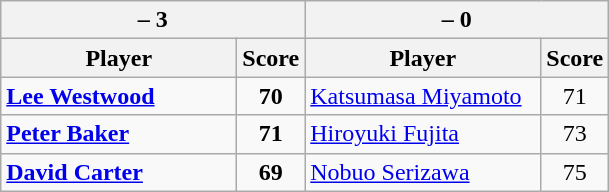<table class=wikitable>
<tr>
<th colspan=2> – 3</th>
<th colspan=2> – 0</th>
</tr>
<tr>
<th width=150>Player</th>
<th>Score</th>
<th width=150>Player</th>
<th>Score</th>
</tr>
<tr>
<td><strong><a href='#'>Lee Westwood</a></strong></td>
<td align=center><strong>70</strong></td>
<td><a href='#'>Katsumasa Miyamoto</a></td>
<td align=center>71</td>
</tr>
<tr>
<td><strong><a href='#'>Peter Baker</a></strong></td>
<td align=center><strong>71</strong></td>
<td><a href='#'>Hiroyuki Fujita</a></td>
<td align=center>73</td>
</tr>
<tr>
<td><strong><a href='#'>David Carter</a></strong></td>
<td align=center><strong>69</strong></td>
<td><a href='#'>Nobuo Serizawa</a></td>
<td align=center>75</td>
</tr>
</table>
